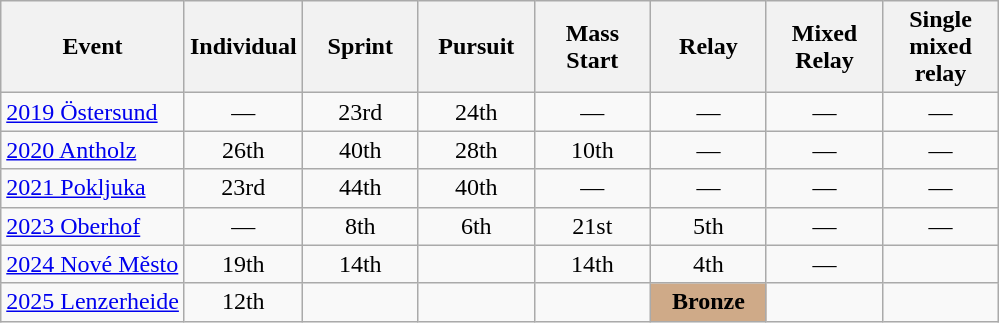<table class="wikitable" style="text-align: center;">
<tr ">
<th>Event</th>
<th style="text-align:center; width:70px;">Individual</th>
<th style="text-align:center; width:70px;">Sprint</th>
<th style="text-align:center; width:70px;">Pursuit</th>
<th style="text-align:center; width:70px;">Mass Start</th>
<th style="text-align:center; width:70px;">Relay</th>
<th style="text-align:center; width:70px;">Mixed Relay</th>
<th style="text-align:center; width:70px;">Single mixed relay</th>
</tr>
<tr>
<td align=left> <a href='#'>2019 Östersund</a></td>
<td>—</td>
<td>23rd</td>
<td>24th</td>
<td>—</td>
<td>—</td>
<td>—</td>
<td>—</td>
</tr>
<tr>
<td align=left> <a href='#'>2020 Antholz</a></td>
<td>26th</td>
<td>40th</td>
<td>28th</td>
<td>10th</td>
<td>—</td>
<td>—</td>
<td>—</td>
</tr>
<tr>
<td align=left> <a href='#'>2021 Pokljuka</a></td>
<td>23rd</td>
<td>44th</td>
<td>40th</td>
<td>—</td>
<td>—</td>
<td>—</td>
<td>—</td>
</tr>
<tr>
<td align=left> <a href='#'>2023 Oberhof</a></td>
<td>—</td>
<td>8th</td>
<td>6th</td>
<td>21st</td>
<td>5th</td>
<td>—</td>
<td>—</td>
</tr>
<tr>
<td align=left> <a href='#'>2024 Nové Město</a></td>
<td>19th</td>
<td>14th</td>
<td></td>
<td>14th</td>
<td>4th</td>
<td>—</td>
<td></td>
</tr>
<tr>
<td align=left> <a href='#'>2025 Lenzerheide</a></td>
<td>12th</td>
<td></td>
<td></td>
<td></td>
<td style="background:#cfaa88;"><strong>Bronze</strong></td>
<td></td>
<td></td>
</tr>
</table>
